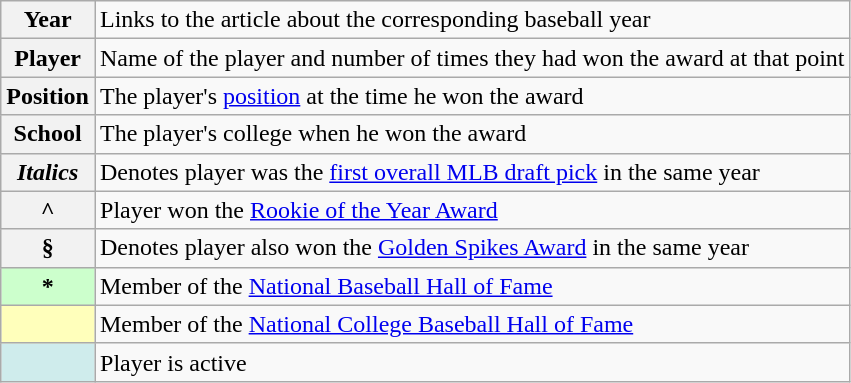<table class="wikitable plainrowheaders">
<tr>
<th scope="row" style="text-align:center"><strong>Year</strong></th>
<td>Links to the article about the corresponding baseball year</td>
</tr>
<tr>
<th scope="row" style="text-align:center"><strong>Player </strong></th>
<td>Name of the player and number of times they had won the award at that point</td>
</tr>
<tr>
<th scope="row" style="text-align:center"><strong>Position</strong></th>
<td>The player's <a href='#'>position</a> at the time he won the award</td>
</tr>
<tr>
<th scope="row" style="text-align:center"><strong>School</strong></th>
<td>The player's college when he won the award</td>
</tr>
<tr>
<th scope="row" style="text-align:center"><strong><em>Italics</em></strong></th>
<td>Denotes player was the <a href='#'>first overall MLB draft pick</a> in the same year</td>
</tr>
<tr>
<th scope="row" style="text-align:center">^</th>
<td>Player won the <a href='#'>Rookie of the Year Award</a></td>
</tr>
<tr>
<th scope="row" style="text-align:center">§</th>
<td>Denotes player also won the <a href='#'>Golden Spikes Award</a> in the same year</td>
</tr>
<tr>
<th scope="row" style="text-align:center; background:#cfc;">*</th>
<td>Member of the <a href='#'>National Baseball Hall of Fame</a></td>
</tr>
<tr>
<th scope="row" style="text-align:center; background:#ffb;"></th>
<td>Member of the <a href='#'>National College Baseball Hall of Fame</a></td>
</tr>
<tr>
<th scope="row" style="text-align:center; background:#cfecec;"></th>
<td>Player is active</td>
</tr>
</table>
